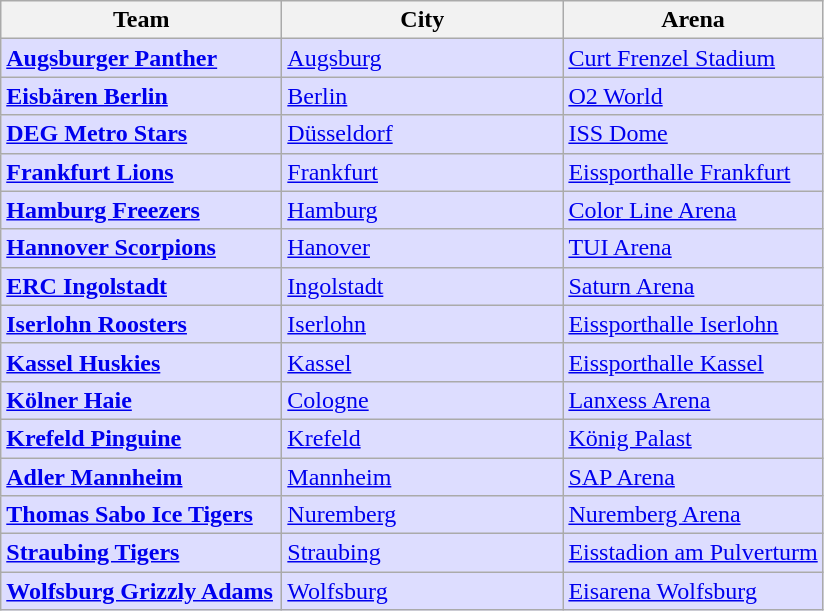<table class="wikitable">
<tr>
<th width="180">Team</th>
<th width="180">City</th>
<th>Arena</th>
</tr>
<tr style="background-color:#DDDDFF">
<td><strong><a href='#'>Augsburger Panther</a></strong></td>
<td><a href='#'>Augsburg</a></td>
<td><a href='#'>Curt Frenzel Stadium</a></td>
</tr>
<tr style="background-color:#DDDDFF">
<td><strong><a href='#'>Eisbären Berlin</a></strong></td>
<td><a href='#'>Berlin</a></td>
<td><a href='#'>O2 World</a></td>
</tr>
<tr style="background-color:#DDDDFF">
<td><strong><a href='#'>DEG Metro Stars</a></strong></td>
<td><a href='#'>Düsseldorf</a></td>
<td><a href='#'>ISS Dome</a></td>
</tr>
<tr style="background-color:#DDDDFF">
<td><strong><a href='#'>Frankfurt Lions</a></strong></td>
<td><a href='#'>Frankfurt</a></td>
<td><a href='#'>Eissporthalle Frankfurt</a></td>
</tr>
<tr style="background-color:#DDDDFF">
<td><strong><a href='#'>Hamburg Freezers</a></strong></td>
<td><a href='#'>Hamburg</a></td>
<td><a href='#'>Color Line Arena</a></td>
</tr>
<tr style="background-color:#DDDDFF">
<td><strong><a href='#'>Hannover Scorpions</a></strong></td>
<td><a href='#'>Hanover</a></td>
<td><a href='#'>TUI Arena</a></td>
</tr>
<tr style="background-color:#DDDDFF">
<td><strong><a href='#'>ERC Ingolstadt</a></strong></td>
<td><a href='#'>Ingolstadt</a></td>
<td><a href='#'>Saturn Arena</a></td>
</tr>
<tr style="background-color:#DDDDFF">
<td><strong><a href='#'>Iserlohn Roosters</a></strong></td>
<td><a href='#'>Iserlohn</a></td>
<td><a href='#'>Eissporthalle Iserlohn</a></td>
</tr>
<tr style="background-color:#DDDDFF">
<td><strong><a href='#'>Kassel Huskies</a></strong></td>
<td><a href='#'>Kassel</a></td>
<td><a href='#'>Eissporthalle Kassel</a></td>
</tr>
<tr style="background-color:#DDDDFF">
<td><strong><a href='#'>Kölner Haie</a></strong></td>
<td><a href='#'>Cologne</a></td>
<td><a href='#'>Lanxess Arena</a></td>
</tr>
<tr style="background-color:#DDDDFF">
<td><strong><a href='#'>Krefeld Pinguine</a></strong></td>
<td><a href='#'>Krefeld</a></td>
<td><a href='#'>König Palast</a></td>
</tr>
<tr style="background-color:#DDDDFF">
<td><strong><a href='#'>Adler Mannheim</a></strong></td>
<td><a href='#'>Mannheim</a></td>
<td><a href='#'>SAP Arena</a></td>
</tr>
<tr style="background-color:#DDDDFF">
<td><strong><a href='#'>Thomas Sabo Ice Tigers</a></strong></td>
<td><a href='#'>Nuremberg</a></td>
<td><a href='#'>Nuremberg Arena</a></td>
</tr>
<tr style="background-color:#DDDDFF">
<td><strong><a href='#'>Straubing Tigers</a></strong></td>
<td><a href='#'>Straubing</a></td>
<td><a href='#'>Eisstadion am Pulverturm</a></td>
</tr>
<tr style="background-color:#DDDDFF">
<td><strong><a href='#'>Wolfsburg Grizzly Adams</a></strong></td>
<td><a href='#'>Wolfsburg</a></td>
<td><a href='#'>Eisarena Wolfsburg</a></td>
</tr>
</table>
